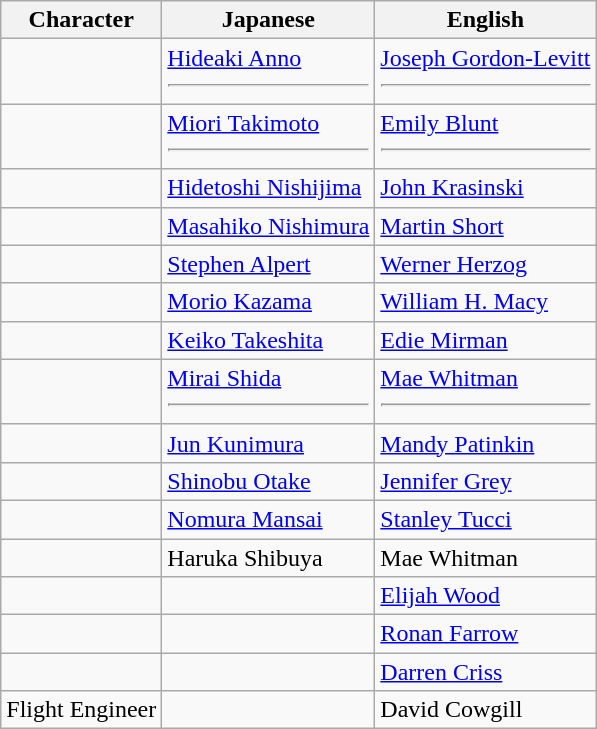<table class="wikitable">
<tr>
<th>Character</th>
<th>Japanese</th>
<th>English</th>
</tr>
<tr>
<td></td>
<td><a href='#'>Hideaki Anno</a><hr></td>
<td><a href='#'>Joseph Gordon-Levitt</a><hr></td>
</tr>
<tr>
<td></td>
<td><a href='#'>Miori Takimoto</a><hr></td>
<td><a href='#'>Emily Blunt</a><hr></td>
</tr>
<tr>
<td></td>
<td><a href='#'>Hidetoshi Nishijima</a></td>
<td><a href='#'>John Krasinski</a></td>
</tr>
<tr>
<td></td>
<td><a href='#'>Masahiko Nishimura</a></td>
<td><a href='#'>Martin Short</a></td>
</tr>
<tr>
<td></td>
<td><a href='#'>Stephen Alpert</a></td>
<td><a href='#'>Werner Herzog</a></td>
</tr>
<tr>
<td></td>
<td><a href='#'>Morio Kazama</a></td>
<td><a href='#'>William H. Macy</a></td>
</tr>
<tr>
<td></td>
<td><a href='#'>Keiko Takeshita</a></td>
<td><a href='#'>Edie Mirman</a></td>
</tr>
<tr>
<td></td>
<td><a href='#'>Mirai Shida</a><hr></td>
<td><a href='#'>Mae Whitman</a><hr></td>
</tr>
<tr>
<td></td>
<td><a href='#'>Jun Kunimura</a></td>
<td><a href='#'>Mandy Patinkin</a></td>
</tr>
<tr>
<td></td>
<td><a href='#'>Shinobu Otake</a></td>
<td><a href='#'>Jennifer Grey</a></td>
</tr>
<tr>
<td></td>
<td><a href='#'>Nomura Mansai</a></td>
<td><a href='#'>Stanley Tucci</a></td>
</tr>
<tr>
<td></td>
<td>Haruka Shibuya</td>
<td>Mae Whitman</td>
</tr>
<tr>
<td></td>
<td></td>
<td><a href='#'>Elijah Wood</a></td>
</tr>
<tr>
<td></td>
<td></td>
<td><a href='#'>Ronan Farrow</a></td>
</tr>
<tr>
<td></td>
<td></td>
<td><a href='#'>Darren Criss</a></td>
</tr>
<tr>
<td>Flight Engineer</td>
<td></td>
<td>David Cowgill</td>
</tr>
</table>
